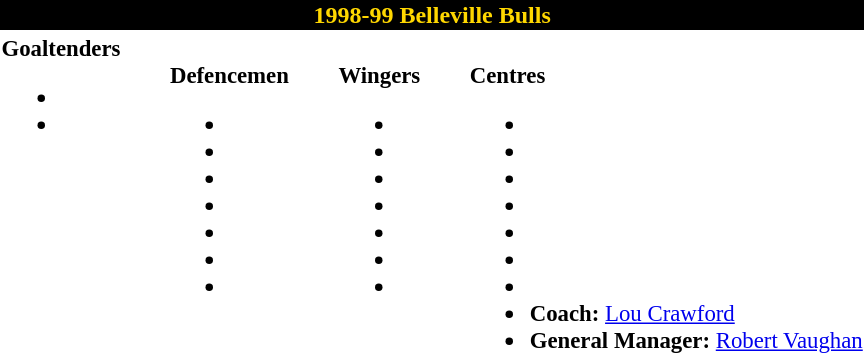<table class="toccolours" style="text-align: left;">
<tr>
<th colspan="7" style="background:black;color:gold;text-align:center;">1998-99 Belleville Bulls</th>
</tr>
<tr>
<td style="font-size:95%; vertical-align:top;"><strong>Goaltenders</strong><br><ul><li> </li><li> </li></ul></td>
<td style="width: 25px;"></td>
<td style="font-size:95%; vertical-align:top;"><br><strong>Defencemen</strong><ul><li> </li><li> </li><li> </li><li> </li><li> </li><li> </li><li> </li></ul></td>
<td style="width: 25px;"></td>
<td style="font-size:95%; vertical-align:top;"><br><strong>Wingers</strong><ul><li> </li><li> </li><li> </li><li> </li><li> </li><li> </li><li> </li></ul></td>
<td style="width: 25px;"></td>
<td style="font-size:95%; vertical-align:top;"><br><strong>Centres</strong><ul><li> </li><li> </li><li> </li><li> </li><li> </li><li> </li><li> </li><li><strong>Coach:</strong>  <a href='#'>Lou Crawford</a></li><li><strong>General Manager:</strong>  <a href='#'>Robert Vaughan</a></li></ul></td>
</tr>
</table>
